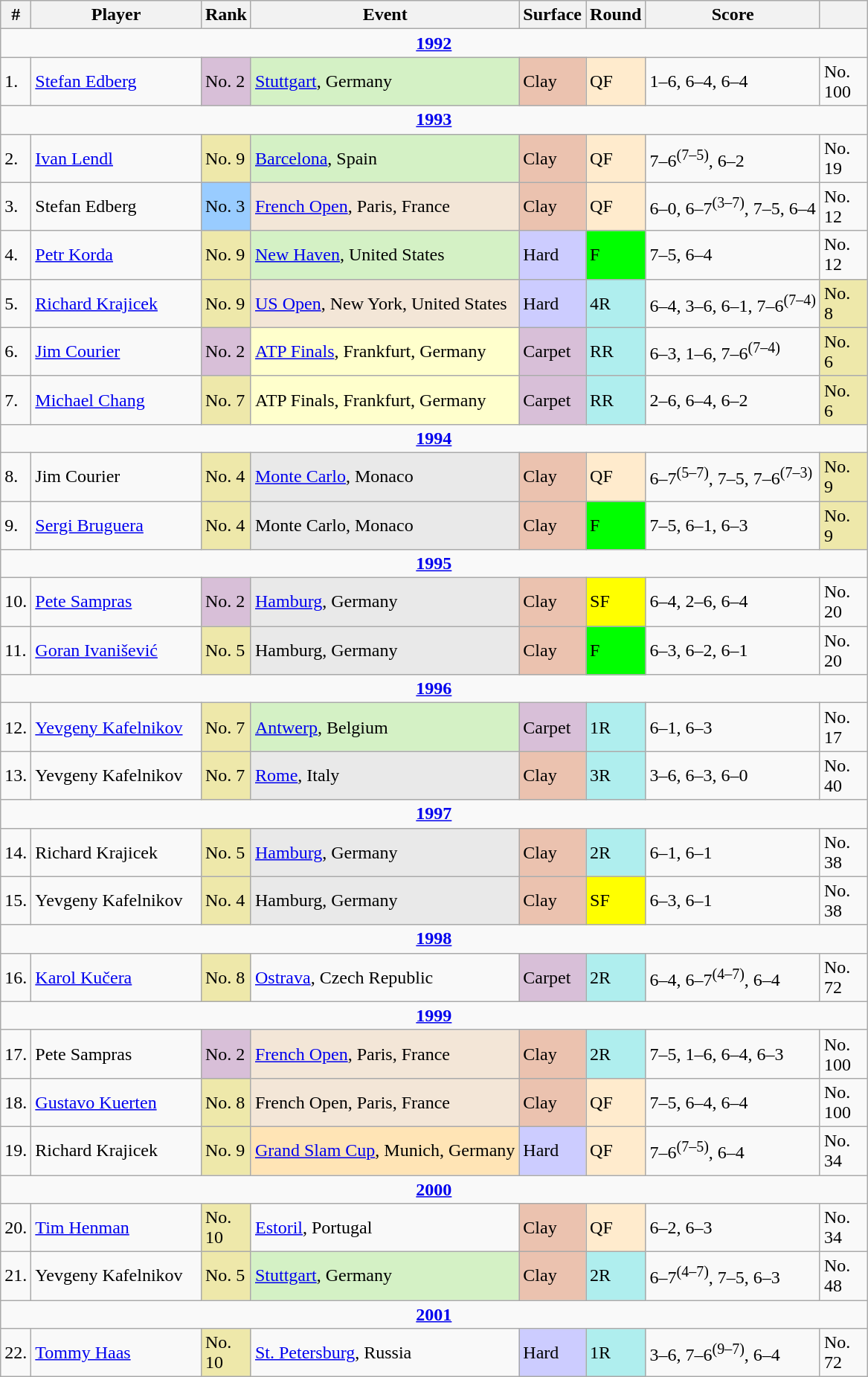<table class="wikitable sortable">
<tr>
<th>#</th>
<th width=145>Player</th>
<th width=30>Rank</th>
<th>Event</th>
<th>Surface</th>
<th>Round</th>
<th>Score</th>
<th width=35></th>
</tr>
<tr>
<td colspan=8 style=text-align:center><strong><a href='#'>1992</a></strong></td>
</tr>
<tr>
<td>1.</td>
<td> <a href='#'>Stefan Edberg</a></td>
<td bgcolor=thistle>No. 2</td>
<td bgcolor=d4f1c5><a href='#'>Stuttgart</a>, Germany</td>
<td bgcolor=EBC2AF>Clay</td>
<td bgcolor=ffebcd>QF</td>
<td>1–6, 6–4, 6–4</td>
<td>No. 100</td>
</tr>
<tr>
<td colspan=8 style=text-align:center><strong><a href='#'>1993</a></strong></td>
</tr>
<tr>
<td>2.</td>
<td> <a href='#'>Ivan Lendl</a></td>
<td bgcolor=EEE8AA>No. 9</td>
<td bgcolor=d4f1c5><a href='#'>Barcelona</a>, Spain</td>
<td bgcolor=EBC2AF>Clay</td>
<td bgcolor=ffebcd>QF</td>
<td>7–6<sup>(7–5)</sup>, 6–2</td>
<td>No. 19</td>
</tr>
<tr>
<td>3.</td>
<td> Stefan Edberg</td>
<td bgcolor=99ccff>No. 3</td>
<td bgcolor=f3e6d7><a href='#'>French Open</a>, Paris, France</td>
<td bgcolor=EBC2AF>Clay</td>
<td bgcolor=ffebcd>QF</td>
<td>6–0, 6–7<sup>(3–7)</sup>, 7–5, 6–4</td>
<td>No. 12</td>
</tr>
<tr>
<td>4.</td>
<td> <a href='#'>Petr Korda</a></td>
<td bgcolor=EEE8AA>No. 9</td>
<td bgcolor=d4f1c5><a href='#'>New Haven</a>, United States</td>
<td bgcolor=CCCCFF>Hard</td>
<td bgcolor=lime>F</td>
<td>7–5, 6–4</td>
<td>No. 12</td>
</tr>
<tr>
<td>5.</td>
<td> <a href='#'>Richard Krajicek</a></td>
<td bgcolor=EEE8AA>No. 9</td>
<td bgcolor=f3e6d7><a href='#'>US Open</a>, New York, United States</td>
<td bgcolor=CCCCFF>Hard</td>
<td bgcolor=afeeee>4R</td>
<td>6–4, 3–6, 6–1, 7–6<sup>(7–4)</sup></td>
<td bgcolor=EEE8AA>No. 8</td>
</tr>
<tr>
<td>6.</td>
<td> <a href='#'>Jim Courier</a></td>
<td bgcolor=thistle>No. 2</td>
<td bgcolor=ffffcc><a href='#'>ATP Finals</a>, Frankfurt, Germany</td>
<td bgcolor=thistle>Carpet</td>
<td bgcolor=afeeee>RR</td>
<td>6–3, 1–6, 7–6<sup>(7–4)</sup></td>
<td bgcolor=EEE8AA>No. 6</td>
</tr>
<tr>
<td>7.</td>
<td> <a href='#'>Michael Chang</a></td>
<td bgcolor=EEE8AA>No. 7</td>
<td bgcolor=ffffcc>ATP Finals, Frankfurt, Germany</td>
<td bgcolor=thistle>Carpet</td>
<td bgcolor=afeeee>RR</td>
<td>2–6, 6–4, 6–2</td>
<td bgcolor=EEE8AA>No. 6</td>
</tr>
<tr>
<td colspan=8 style=text-align:center><strong><a href='#'>1994</a></strong></td>
</tr>
<tr>
<td>8.</td>
<td> Jim Courier</td>
<td bgcolor=EEE8AA>No. 4</td>
<td bgcolor=e9e9e9><a href='#'>Monte Carlo</a>, Monaco</td>
<td bgcolor=EBC2AF>Clay</td>
<td bgcolor=ffebcd>QF</td>
<td>6–7<sup>(5–7)</sup>, 7–5, 7–6<sup>(7–3)</sup></td>
<td bgcolor=EEE8AA>No. 9</td>
</tr>
<tr>
<td>9.</td>
<td> <a href='#'>Sergi Bruguera</a></td>
<td bgcolor=EEE8AA>No. 4</td>
<td bgcolor=e9e9e9>Monte Carlo, Monaco</td>
<td bgcolor=EBC2AF>Clay</td>
<td bgcolor=lime>F</td>
<td>7–5, 6–1, 6–3</td>
<td bgcolor=EEE8AA>No. 9</td>
</tr>
<tr>
<td colspan=8 style=text-align:center><strong><a href='#'>1995</a></strong></td>
</tr>
<tr>
<td>10.</td>
<td> <a href='#'>Pete Sampras</a></td>
<td bgcolor=thistle>No. 2</td>
<td bgcolor=e9e9e9><a href='#'>Hamburg</a>, Germany</td>
<td bgcolor=EBC2AF>Clay</td>
<td bgcolor=yellow>SF</td>
<td>6–4, 2–6, 6–4</td>
<td>No. 20</td>
</tr>
<tr>
<td>11.</td>
<td> <a href='#'>Goran Ivanišević</a></td>
<td bgcolor=EEE8AA>No. 5</td>
<td bgcolor=e9e9e9>Hamburg, Germany</td>
<td bgcolor=EBC2AF>Clay</td>
<td bgcolor=lime>F</td>
<td>6–3, 6–2, 6–1</td>
<td>No. 20</td>
</tr>
<tr>
<td colspan=8 style=text-align:center><strong><a href='#'>1996</a></strong></td>
</tr>
<tr>
<td>12.</td>
<td> <a href='#'>Yevgeny Kafelnikov</a></td>
<td bgcolor=EEE8AA>No. 7</td>
<td bgcolor=d4f1c5><a href='#'>Antwerp</a>, Belgium</td>
<td bgcolor=thistle>Carpet</td>
<td bgcolor=AFEEEE>1R</td>
<td>6–1, 6–3</td>
<td>No. 17</td>
</tr>
<tr>
<td>13.</td>
<td> Yevgeny Kafelnikov</td>
<td bgcolor=EEE8AA>No. 7</td>
<td bgcolor=e9e9e9><a href='#'>Rome</a>, Italy</td>
<td bgcolor=EBC2AF>Clay</td>
<td bgcolor=AFEEEE>3R</td>
<td>3–6, 6–3, 6–0</td>
<td>No. 40</td>
</tr>
<tr>
<td colspan=8 style=text-align:center><strong><a href='#'>1997</a></strong></td>
</tr>
<tr>
<td>14.</td>
<td> Richard Krajicek</td>
<td bgcolor=eee8aa>No. 5</td>
<td bgcolor=e9e9e9><a href='#'>Hamburg</a>, Germany</td>
<td bgcolor=EBC2AF>Clay</td>
<td bgcolor=AFEEEE>2R</td>
<td>6–1, 6–1</td>
<td>No. 38</td>
</tr>
<tr>
<td>15.</td>
<td> Yevgeny Kafelnikov</td>
<td bgcolor=eee8aa>No. 4</td>
<td bgcolor=e9e9e9>Hamburg, Germany</td>
<td bgcolor=EBC2AF>Clay</td>
<td bgcolor=yellow>SF</td>
<td>6–3, 6–1</td>
<td>No. 38</td>
</tr>
<tr>
<td colspan=8 style=text-align:center><strong><a href='#'>1998</a></strong></td>
</tr>
<tr>
<td>16.</td>
<td> <a href='#'>Karol Kučera</a></td>
<td bgcolor=eee8aa>No. 8</td>
<td><a href='#'>Ostrava</a>, Czech Republic</td>
<td bgcolor=thistle>Carpet</td>
<td bgcolor=AFEEEE>2R</td>
<td>6–4, 6–7<sup>(4–7)</sup>, 6–4</td>
<td>No. 72</td>
</tr>
<tr>
<td colspan=8 style=text-align:center><strong><a href='#'>1999</a></strong></td>
</tr>
<tr>
<td>17.</td>
<td> Pete Sampras</td>
<td bgcolor=thistle>No. 2</td>
<td bgcolor=f3e6d7><a href='#'>French Open</a>, Paris, France</td>
<td bgcolor=EBC2AF>Clay</td>
<td bgcolor=AFEEEE>2R</td>
<td>7–5, 1–6, 6–4, 6–3</td>
<td>No. 100</td>
</tr>
<tr>
<td>18.</td>
<td> <a href='#'>Gustavo Kuerten</a></td>
<td bgcolor=eee8aa>No. 8</td>
<td bgcolor=f3e6d7>French Open, Paris, France</td>
<td bgcolor=EBC2AF>Clay</td>
<td bgcolor=ffebcd>QF</td>
<td>7–5, 6–4, 6–4</td>
<td>No. 100</td>
</tr>
<tr>
<td>19.</td>
<td> Richard Krajicek</td>
<td bgcolor=eee8aa>No. 9</td>
<td bgcolor=moccasin><a href='#'>Grand Slam Cup</a>, Munich, Germany</td>
<td bgcolor=CCCCFF>Hard</td>
<td bgcolor=ffebcd>QF</td>
<td>7–6<sup>(7–5)</sup>, 6–4</td>
<td>No. 34</td>
</tr>
<tr>
<td colspan=8 style=text-align:center><strong><a href='#'>2000</a></strong></td>
</tr>
<tr>
<td>20.</td>
<td> <a href='#'>Tim Henman</a></td>
<td bgcolor=eee8aa>No. 10</td>
<td><a href='#'>Estoril</a>, Portugal</td>
<td bgcolor=EBC2AF>Clay</td>
<td bgcolor=ffebcd>QF</td>
<td>6–2, 6–3</td>
<td>No. 34</td>
</tr>
<tr>
<td>21.</td>
<td> Yevgeny Kafelnikov</td>
<td bgcolor=EEE8AA>No. 5</td>
<td bgcolor=d4f1c5><a href='#'>Stuttgart</a>, Germany</td>
<td bgcolor=EBC2AF>Clay</td>
<td bgcolor=afeeee>2R</td>
<td>6–7<sup>(4–7)</sup>, 7–5, 6–3</td>
<td>No. 48</td>
</tr>
<tr>
<td colspan=8 style=text-align:center><strong><a href='#'>2001</a></strong></td>
</tr>
<tr>
<td>22.</td>
<td> <a href='#'>Tommy Haas</a></td>
<td bgcolor=EEE8AA>No. 10</td>
<td><a href='#'>St. Petersburg</a>, Russia</td>
<td bgcolor=CCCCFF>Hard</td>
<td bgcolor=afeeee>1R</td>
<td>3–6, 7–6<sup>(9–7)</sup>, 6–4</td>
<td>No. 72</td>
</tr>
</table>
